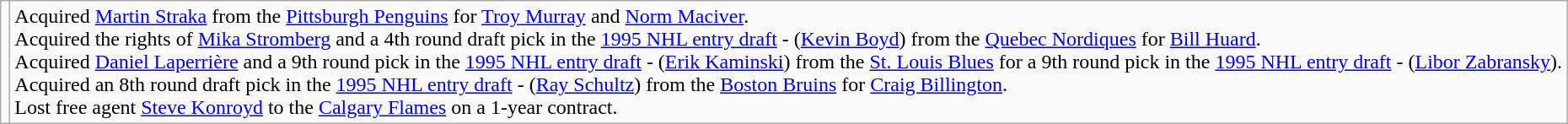<table class="wikitable">
<tr>
<td></td>
<td>Acquired <a href='#'>Martin Straka</a> from the <a href='#'>Pittsburgh Penguins</a> for <a href='#'>Troy Murray</a> and <a href='#'>Norm Maciver</a>.<br>Acquired the rights of <a href='#'>Mika Stromberg</a> and a 4th round draft pick in the <a href='#'>1995 NHL entry draft</a> - (<a href='#'>Kevin Boyd</a>) from the <a href='#'>Quebec Nordiques</a> for <a href='#'>Bill Huard</a>.<br>Acquired <a href='#'>Daniel Laperrière</a> and a 9th round pick in the <a href='#'>1995 NHL entry draft</a> - (<a href='#'>Erik Kaminski</a>) from the <a href='#'>St. Louis Blues</a> for a 9th round pick in the <a href='#'>1995 NHL entry draft</a> - (<a href='#'>Libor Zabransky</a>).<br>Acquired an 8th round draft pick in the <a href='#'>1995 NHL entry draft</a> - (<a href='#'>Ray Schultz</a>) from the <a href='#'>Boston Bruins</a> for <a href='#'>Craig Billington</a>.<br>Lost free agent <a href='#'>Steve Konroyd</a> to the <a href='#'>Calgary Flames</a> on a 1-year contract.</td>
</tr>
</table>
